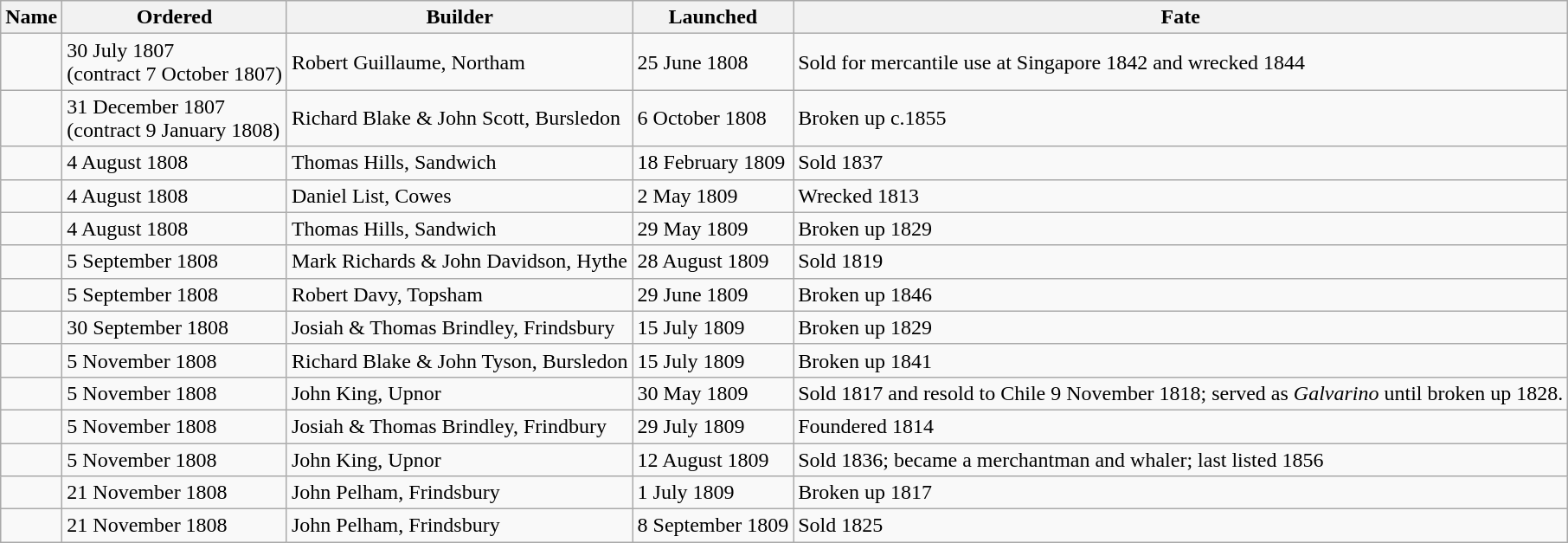<table class="sortable wikitable">
<tr>
<th>Name</th>
<th>Ordered</th>
<th>Builder</th>
<th>Launched</th>
<th>Fate</th>
</tr>
<tr>
<td></td>
<td>30 July 1807 <br>(contract 7 October 1807)</td>
<td>Robert Guillaume, Northam</td>
<td>25 June 1808</td>
<td>Sold for mercantile use at Singapore 1842 and wrecked 1844</td>
</tr>
<tr>
<td></td>
<td>31 December 1807 <br>(contract 9 January 1808)</td>
<td>Richard Blake & John Scott, Bursledon</td>
<td>6 October 1808</td>
<td>Broken up c.1855</td>
</tr>
<tr>
<td></td>
<td>4 August 1808</td>
<td>Thomas Hills, Sandwich</td>
<td>18 February 1809</td>
<td>Sold 1837</td>
</tr>
<tr>
<td></td>
<td>4 August 1808</td>
<td>Daniel List, Cowes</td>
<td>2 May 1809</td>
<td>Wrecked 1813</td>
</tr>
<tr>
<td></td>
<td>4 August 1808</td>
<td>Thomas Hills, Sandwich</td>
<td>29 May 1809</td>
<td>Broken up 1829</td>
</tr>
<tr>
<td></td>
<td>5 September 1808</td>
<td>Mark Richards & John Davidson, Hythe</td>
<td>28 August 1809</td>
<td>Sold 1819</td>
</tr>
<tr>
<td></td>
<td>5 September 1808</td>
<td>Robert Davy, Topsham</td>
<td>29 June 1809</td>
<td>Broken up 1846</td>
</tr>
<tr>
<td></td>
<td>30 September 1808</td>
<td>Josiah & Thomas Brindley, Frindsbury</td>
<td>15 July 1809</td>
<td>Broken up 1829</td>
</tr>
<tr>
<td></td>
<td>5 November 1808</td>
<td>Richard Blake & John Tyson, Bursledon</td>
<td>15 July 1809</td>
<td>Broken up 1841</td>
</tr>
<tr>
<td></td>
<td>5 November 1808</td>
<td>John King, Upnor</td>
<td>30 May 1809</td>
<td>Sold 1817 and resold to Chile 9 November 1818; served as <em>Galvarino</em> until broken up 1828.</td>
</tr>
<tr>
<td></td>
<td>5 November 1808</td>
<td>Josiah & Thomas Brindley, Frindbury</td>
<td>29 July 1809</td>
<td>Foundered 1814</td>
</tr>
<tr>
<td></td>
<td>5 November 1808</td>
<td>John King, Upnor</td>
<td>12 August 1809</td>
<td>Sold 1836; became a merchantman and whaler; last listed 1856</td>
</tr>
<tr>
<td></td>
<td>21 November 1808</td>
<td>John Pelham, Frindsbury</td>
<td>1 July 1809</td>
<td>Broken up 1817</td>
</tr>
<tr>
<td></td>
<td>21 November 1808</td>
<td>John Pelham, Frindsbury</td>
<td>8 September 1809</td>
<td>Sold 1825</td>
</tr>
</table>
